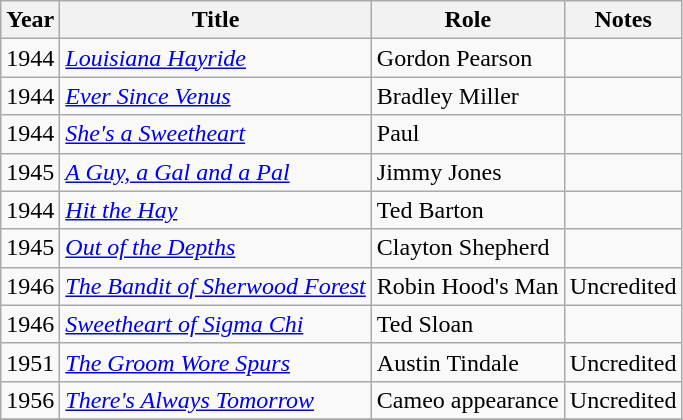<table class="wikitable sortable">
<tr>
<th>Year</th>
<th>Title</th>
<th>Role</th>
<th class="unsortable">Notes</th>
</tr>
<tr>
<td>1944</td>
<td><em><a href='#'>Louisiana Hayride</a></em></td>
<td>Gordon Pearson</td>
<td></td>
</tr>
<tr>
<td>1944</td>
<td><em><a href='#'>Ever Since Venus</a></em></td>
<td>Bradley Miller</td>
<td></td>
</tr>
<tr>
<td>1944</td>
<td><em><a href='#'>She's a Sweetheart</a></em></td>
<td>Paul</td>
<td></td>
</tr>
<tr>
<td>1945</td>
<td><em><a href='#'>A Guy, a Gal and a Pal</a></em></td>
<td>Jimmy Jones</td>
<td></td>
</tr>
<tr>
<td>1944</td>
<td><em><a href='#'>Hit the Hay</a></em></td>
<td>Ted Barton</td>
<td></td>
</tr>
<tr>
<td>1945</td>
<td><em><a href='#'>Out of the Depths</a></em></td>
<td>Clayton Shepherd</td>
<td></td>
</tr>
<tr>
<td>1946</td>
<td><em><a href='#'>The Bandit of Sherwood Forest</a></em></td>
<td>Robin Hood's Man</td>
<td>Uncredited</td>
</tr>
<tr>
<td>1946</td>
<td><em><a href='#'>Sweetheart of Sigma Chi</a></em></td>
<td>Ted Sloan</td>
<td></td>
</tr>
<tr>
<td>1951</td>
<td><em><a href='#'>The Groom Wore Spurs</a></em></td>
<td>Austin Tindale</td>
<td>Uncredited</td>
</tr>
<tr>
<td>1956</td>
<td><em><a href='#'>There's Always Tomorrow</a></em></td>
<td>Cameo appearance</td>
<td>Uncredited</td>
</tr>
<tr>
</tr>
</table>
